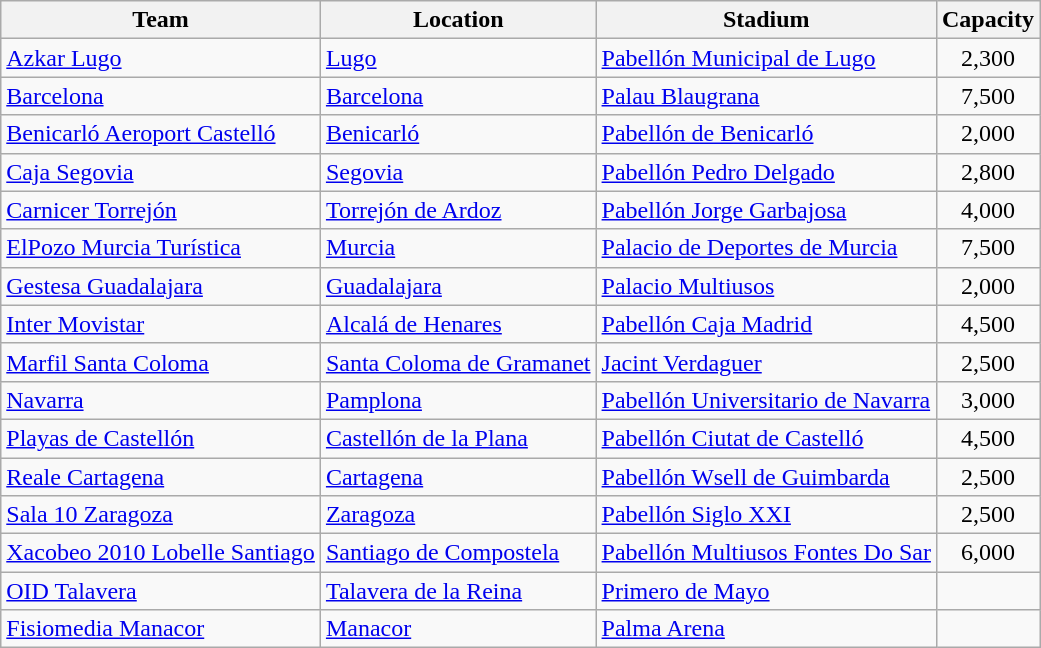<table class="wikitable sortable">
<tr>
<th>Team</th>
<th>Location</th>
<th>Stadium</th>
<th>Capacity</th>
</tr>
<tr>
<td><a href='#'>Azkar Lugo</a></td>
<td><a href='#'>Lugo</a></td>
<td><a href='#'>Pabellón Municipal de Lugo</a></td>
<td align="center">2,300</td>
</tr>
<tr>
<td><a href='#'>Barcelona</a></td>
<td><a href='#'>Barcelona</a></td>
<td><a href='#'>Palau Blaugrana</a></td>
<td align="center">7,500</td>
</tr>
<tr>
<td><a href='#'>Benicarló Aeroport Castelló</a></td>
<td><a href='#'>Benicarló</a></td>
<td><a href='#'>Pabellón de Benicarló</a></td>
<td align="center">2,000</td>
</tr>
<tr>
<td><a href='#'>Caja Segovia</a></td>
<td><a href='#'>Segovia</a></td>
<td><a href='#'>Pabellón Pedro Delgado</a></td>
<td align="center">2,800</td>
</tr>
<tr>
<td><a href='#'>Carnicer Torrejón</a></td>
<td><a href='#'>Torrejón de Ardoz</a></td>
<td><a href='#'>Pabellón Jorge Garbajosa</a></td>
<td align="center">4,000</td>
</tr>
<tr>
<td><a href='#'>ElPozo Murcia Turística</a></td>
<td><a href='#'>Murcia</a></td>
<td><a href='#'>Palacio de Deportes de Murcia</a></td>
<td align="center">7,500</td>
</tr>
<tr>
<td><a href='#'>Gestesa Guadalajara</a></td>
<td><a href='#'>Guadalajara</a></td>
<td><a href='#'>Palacio Multiusos</a></td>
<td align="center">2,000</td>
</tr>
<tr>
<td><a href='#'>Inter Movistar</a></td>
<td><a href='#'>Alcalá de Henares</a></td>
<td><a href='#'>Pabellón Caja Madrid</a></td>
<td align="center">4,500</td>
</tr>
<tr>
<td><a href='#'>Marfil Santa Coloma</a></td>
<td><a href='#'>Santa Coloma de Gramanet</a></td>
<td><a href='#'>Jacint Verdaguer</a></td>
<td align="center">2,500</td>
</tr>
<tr>
<td><a href='#'>Navarra</a></td>
<td><a href='#'>Pamplona</a></td>
<td><a href='#'>Pabellón Universitario de Navarra</a></td>
<td align="center">3,000</td>
</tr>
<tr>
<td><a href='#'>Playas de Castellón</a></td>
<td><a href='#'>Castellón de la Plana</a></td>
<td><a href='#'>Pabellón Ciutat de Castelló</a></td>
<td align="center">4,500</td>
</tr>
<tr>
<td><a href='#'>Reale Cartagena</a></td>
<td><a href='#'>Cartagena</a></td>
<td><a href='#'>Pabellón Wsell de Guimbarda</a></td>
<td align="center">2,500</td>
</tr>
<tr>
<td><a href='#'>Sala 10 Zaragoza</a></td>
<td><a href='#'>Zaragoza</a></td>
<td><a href='#'>Pabellón Siglo XXI</a></td>
<td align="center">2,500</td>
</tr>
<tr>
<td><a href='#'>Xacobeo 2010 Lobelle Santiago</a></td>
<td><a href='#'>Santiago de Compostela</a></td>
<td><a href='#'>Pabellón Multiusos Fontes Do Sar</a></td>
<td align="center">6,000</td>
</tr>
<tr>
<td><a href='#'>OID Talavera</a></td>
<td><a href='#'>Talavera de la Reina</a></td>
<td><a href='#'>Primero de Mayo</a></td>
<td></td>
</tr>
<tr>
<td><a href='#'>Fisiomedia Manacor</a></td>
<td><a href='#'>Manacor</a></td>
<td><a href='#'>Palma Arena</a></td>
<td></td>
</tr>
</table>
